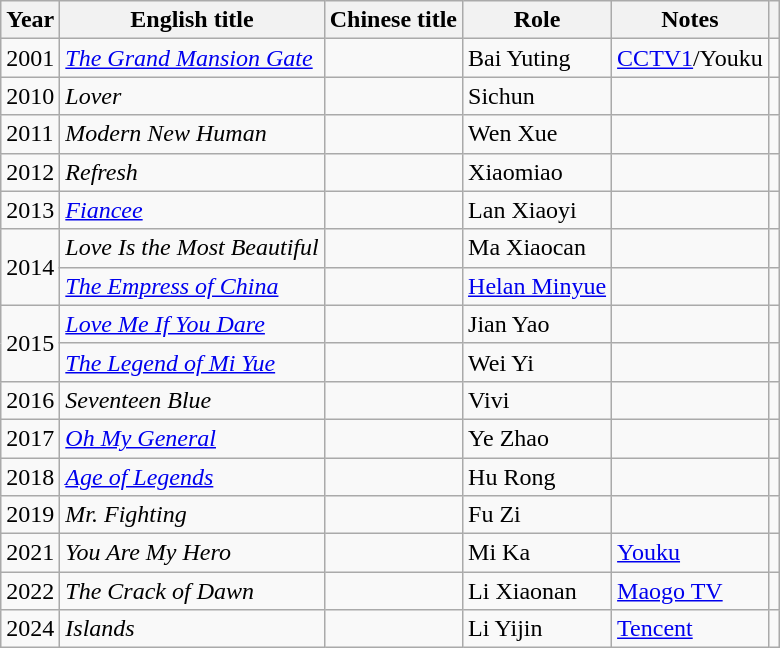<table class="wikitable sortable">
<tr>
<th>Year</th>
<th>English title</th>
<th>Chinese title</th>
<th>Role</th>
<th><strong>Notes</strong></th>
<th class="unsortable"></th>
</tr>
<tr>
<td>2001</td>
<td><em><a href='#'>The Grand Mansion Gate</a></em></td>
<td></td>
<td>Bai Yuting</td>
<td><a href='#'>CCTV1</a>/Youku</td>
<td></td>
</tr>
<tr>
<td>2010</td>
<td><em>Lover</em></td>
<td></td>
<td>Sichun</td>
<td></td>
<td></td>
</tr>
<tr>
<td>2011</td>
<td><em>Modern New Human</em></td>
<td></td>
<td>Wen Xue</td>
<td></td>
<td></td>
</tr>
<tr>
<td>2012</td>
<td><em>Refresh</em></td>
<td></td>
<td>Xiaomiao</td>
<td></td>
<td></td>
</tr>
<tr>
<td>2013</td>
<td><em><a href='#'>Fiancee</a></em></td>
<td></td>
<td>Lan Xiaoyi</td>
<td></td>
<td></td>
</tr>
<tr>
<td rowspan="2">2014</td>
<td><em>Love Is the Most Beautiful</em></td>
<td></td>
<td>Ma Xiaocan</td>
<td></td>
<td></td>
</tr>
<tr>
<td><em><a href='#'>The Empress of China</a></em></td>
<td></td>
<td><a href='#'>Helan Minyue</a></td>
<td></td>
<td></td>
</tr>
<tr>
<td rowspan="2">2015</td>
<td><em><a href='#'>Love Me If You Dare</a></em></td>
<td></td>
<td>Jian Yao</td>
<td></td>
<td></td>
</tr>
<tr>
<td><em><a href='#'>The Legend of Mi Yue</a></em></td>
<td></td>
<td>Wei Yi</td>
<td></td>
<td></td>
</tr>
<tr>
<td>2016</td>
<td><em>Seventeen Blue</em></td>
<td></td>
<td>Vivi</td>
<td></td>
<td></td>
</tr>
<tr>
<td>2017</td>
<td><em><a href='#'>Oh My General</a></em></td>
<td></td>
<td>Ye Zhao</td>
<td></td>
<td></td>
</tr>
<tr>
<td>2018</td>
<td><em><a href='#'>Age of Legends</a></em></td>
<td></td>
<td>Hu Rong</td>
<td></td>
<td></td>
</tr>
<tr>
<td>2019</td>
<td><em>Mr. Fighting</em></td>
<td></td>
<td>Fu Zi</td>
<td></td>
<td></td>
</tr>
<tr>
<td>2021</td>
<td><em>You Are My Hero</em></td>
<td></td>
<td>Mi Ka</td>
<td><a href='#'>Youku</a></td>
<td></td>
</tr>
<tr>
<td>2022</td>
<td><em>The Crack of Dawn</em></td>
<td></td>
<td>Li Xiaonan</td>
<td><a href='#'>Maogo TV</a></td>
<td></td>
</tr>
<tr>
<td>2024</td>
<td><em>Islands</em></td>
<td></td>
<td>Li Yijin</td>
<td><a href='#'>Tencent</a></td>
<td></td>
</tr>
</table>
